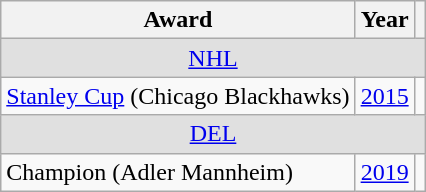<table class="wikitable">
<tr>
<th>Award</th>
<th>Year</th>
<th></th>
</tr>
<tr ALIGN="center" bgcolor="#e0e0e0">
<td colspan="3"><a href='#'>NHL</a></td>
</tr>
<tr>
<td><a href='#'>Stanley Cup</a> (Chicago Blackhawks)</td>
<td><a href='#'>2015</a></td>
<td></td>
</tr>
<tr ALIGN="center" bgcolor="#e0e0e0">
<td colspan="3"><a href='#'>DEL</a></td>
</tr>
<tr>
<td>Champion (Adler Mannheim)</td>
<td><a href='#'>2019</a></td>
<td></td>
</tr>
</table>
